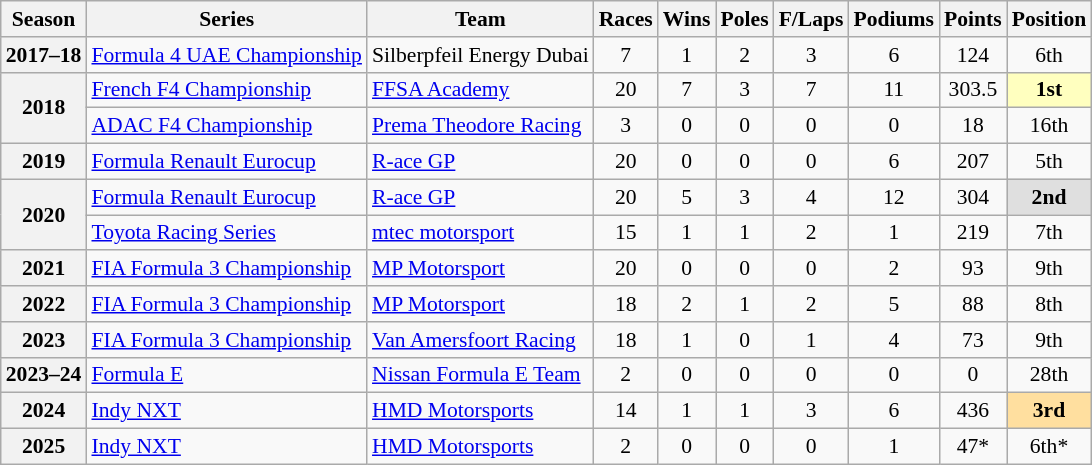<table class="wikitable" style="font-size: 90%; text-align:center">
<tr>
<th>Season</th>
<th>Series</th>
<th>Team</th>
<th>Races</th>
<th>Wins</th>
<th>Poles</th>
<th>F/Laps</th>
<th>Podiums</th>
<th>Points</th>
<th>Position</th>
</tr>
<tr>
<th nowrap>2017–18</th>
<td align=left nowrap><a href='#'>Formula 4 UAE Championship</a></td>
<td align=left nowrap>Silberpfeil Energy Dubai</td>
<td>7</td>
<td>1</td>
<td>2</td>
<td>3</td>
<td>6</td>
<td>124</td>
<td>6th</td>
</tr>
<tr>
<th rowspan=2>2018</th>
<td align=left><a href='#'>French F4 Championship</a></td>
<td align=left><a href='#'>FFSA Academy</a></td>
<td>20</td>
<td>7</td>
<td>3</td>
<td>7</td>
<td>11</td>
<td>303.5</td>
<td style="background:#FFFFBF;"><strong>1st</strong></td>
</tr>
<tr>
<td align=left><a href='#'>ADAC F4 Championship</a></td>
<td align=left><a href='#'>Prema Theodore Racing</a></td>
<td>3</td>
<td>0</td>
<td>0</td>
<td>0</td>
<td>0</td>
<td>18</td>
<td>16th</td>
</tr>
<tr>
<th>2019</th>
<td align=left><a href='#'>Formula Renault Eurocup</a></td>
<td align=left><a href='#'>R-ace GP</a></td>
<td>20</td>
<td>0</td>
<td>0</td>
<td>0</td>
<td>6</td>
<td>207</td>
<td>5th</td>
</tr>
<tr>
<th rowspan=2>2020</th>
<td align=left><a href='#'>Formula Renault Eurocup</a></td>
<td align=left><a href='#'>R-ace GP</a></td>
<td>20</td>
<td>5</td>
<td>3</td>
<td>4</td>
<td>12</td>
<td>304</td>
<td style="background:#DFDFDF;"><strong>2nd</strong></td>
</tr>
<tr>
<td align=left><a href='#'>Toyota Racing Series</a></td>
<td align=left><a href='#'>mtec motorsport</a></td>
<td>15</td>
<td>1</td>
<td>1</td>
<td>2</td>
<td>1</td>
<td>219</td>
<td>7th</td>
</tr>
<tr>
<th>2021</th>
<td align=left><a href='#'>FIA Formula 3 Championship</a></td>
<td align=left><a href='#'>MP Motorsport</a></td>
<td>20</td>
<td>0</td>
<td>0</td>
<td>0</td>
<td>2</td>
<td>93</td>
<td>9th</td>
</tr>
<tr>
<th>2022</th>
<td align=left><a href='#'>FIA Formula 3 Championship</a></td>
<td align=left><a href='#'>MP Motorsport</a></td>
<td>18</td>
<td>2</td>
<td>1</td>
<td>2</td>
<td>5</td>
<td>88</td>
<td>8th</td>
</tr>
<tr>
<th>2023</th>
<td align=left><a href='#'>FIA Formula 3 Championship</a></td>
<td align=left><a href='#'>Van Amersfoort Racing</a></td>
<td>18</td>
<td>1</td>
<td>0</td>
<td>1</td>
<td>4</td>
<td>73</td>
<td>9th</td>
</tr>
<tr>
<th>2023–24</th>
<td align=left><a href='#'>Formula E</a></td>
<td align=left><a href='#'>Nissan Formula E Team</a></td>
<td>2</td>
<td>0</td>
<td>0</td>
<td>0</td>
<td>0</td>
<td>0</td>
<td>28th</td>
</tr>
<tr>
<th>2024</th>
<td align=left><a href='#'>Indy NXT</a></td>
<td align=left><a href='#'>HMD Motorsports</a></td>
<td>14</td>
<td>1</td>
<td>1</td>
<td>3</td>
<td>6</td>
<td>436</td>
<td style="background:#FFDF9F;"><strong>3rd</strong></td>
</tr>
<tr>
<th>2025</th>
<td align=left><a href='#'>Indy NXT</a></td>
<td align=left><a href='#'>HMD Motorsports</a></td>
<td>2</td>
<td>0</td>
<td>0</td>
<td>0</td>
<td>1</td>
<td>47*</td>
<td>6th*</td>
</tr>
</table>
